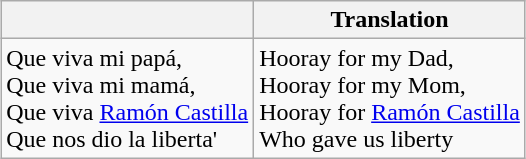<table class="wikitable" style="margin-left: auto; margin-right: auto; border: none;">
<tr style="text-align:left">
<th></th>
<th>Translation</th>
</tr>
<tr>
<td>Que viva mi papá,<br>Que viva mi mamá,<br>Que viva <a href='#'>Ramón Castilla</a><br>Que nos dio la liberta'</td>
<td>Hooray for my Dad,<br>Hooray for my Mom,<br>Hooray for <a href='#'>Ramón Castilla</a><br>Who gave us liberty</td>
</tr>
</table>
